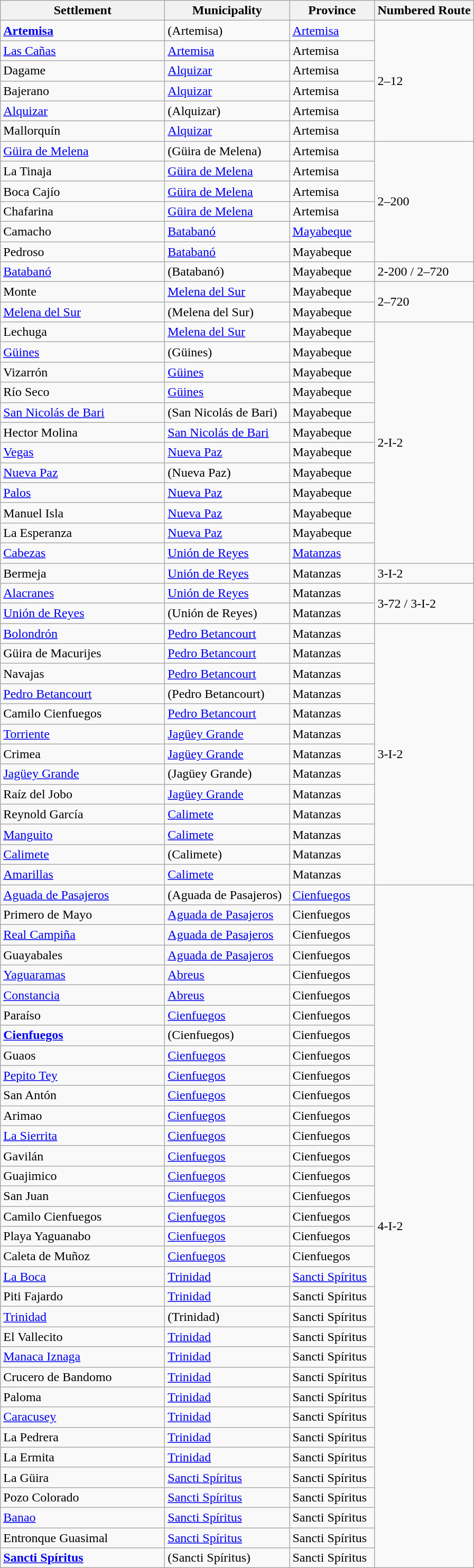<table class="wikitable sortable">
<tr>
<th width="200px">Settlement</th>
<th width="150px">Municipality</th>
<th width="100px">Province</th>
<th>Numbered Route</th>
</tr>
<tr>
<td><strong><a href='#'>Artemisa</a></strong></td>
<td>(Artemisa)</td>
<td><a href='#'>Artemisa</a></td>
<td rowspan="6"> 2–12</td>
</tr>
<tr>
<td><a href='#'>Las Cañas</a></td>
<td><a href='#'>Artemisa</a></td>
<td>Artemisa</td>
</tr>
<tr>
<td>Dagame</td>
<td><a href='#'>Alquizar</a></td>
<td>Artemisa</td>
</tr>
<tr>
<td>Bajerano</td>
<td><a href='#'>Alquizar</a></td>
<td>Artemisa</td>
</tr>
<tr>
<td><a href='#'>Alquizar</a></td>
<td>(Alquizar)</td>
<td>Artemisa</td>
</tr>
<tr>
<td>Mallorquín</td>
<td><a href='#'>Alquizar</a></td>
<td>Artemisa</td>
</tr>
<tr>
<td><a href='#'>Güira de Melena</a></td>
<td>(Güira de Melena)</td>
<td>Artemisa</td>
<td rowspan="6"> 2–200</td>
</tr>
<tr>
<td>La Tinaja</td>
<td><a href='#'>Güira de Melena</a></td>
<td>Artemisa</td>
</tr>
<tr>
<td>Boca Cajío </td>
<td><a href='#'>Güira de Melena</a></td>
<td>Artemisa</td>
</tr>
<tr>
<td>Chafarina</td>
<td><a href='#'>Güira de Melena</a></td>
<td>Artemisa</td>
</tr>
<tr>
<td>Camacho</td>
<td><a href='#'>Batabanó</a></td>
<td><a href='#'>Mayabeque</a></td>
</tr>
<tr>
<td>Pedroso</td>
<td><a href='#'>Batabanó</a></td>
<td>Mayabeque</td>
</tr>
<tr>
<td><a href='#'>Batabanó</a> </td>
<td>(Batabanó)</td>
<td>Mayabeque</td>
<td> 2-200 /  2–720</td>
</tr>
<tr>
<td>Monte</td>
<td><a href='#'>Melena del Sur</a></td>
<td>Mayabeque</td>
<td rowspan="2"> 2–720</td>
</tr>
<tr>
<td><a href='#'>Melena del Sur</a></td>
<td>(Melena del Sur)</td>
<td>Mayabeque</td>
</tr>
<tr>
<td>Lechuga</td>
<td><a href='#'>Melena del Sur</a></td>
<td>Mayabeque</td>
<td rowspan="12"> 2-I-2</td>
</tr>
<tr>
<td><a href='#'>Güines</a></td>
<td>(Güines)</td>
<td>Mayabeque</td>
</tr>
<tr>
<td>Vizarrón</td>
<td><a href='#'>Güines</a></td>
<td>Mayabeque</td>
</tr>
<tr>
<td>Río Seco </td>
<td><a href='#'>Güines</a></td>
<td>Mayabeque</td>
</tr>
<tr>
<td><a href='#'>San Nicolás de Bari</a></td>
<td>(San Nicolás de Bari)</td>
<td>Mayabeque</td>
</tr>
<tr>
<td>Hector Molina</td>
<td><a href='#'>San Nicolás de Bari</a></td>
<td>Mayabeque</td>
</tr>
<tr>
<td><a href='#'>Vegas</a></td>
<td><a href='#'>Nueva Paz</a></td>
<td>Mayabeque</td>
</tr>
<tr>
<td><a href='#'>Nueva Paz</a></td>
<td>(Nueva Paz)</td>
<td>Mayabeque</td>
</tr>
<tr>
<td><a href='#'>Palos</a></td>
<td><a href='#'>Nueva Paz</a></td>
<td>Mayabeque</td>
</tr>
<tr>
<td>Manuel Isla</td>
<td><a href='#'>Nueva Paz</a></td>
<td>Mayabeque</td>
</tr>
<tr>
<td>La Esperanza</td>
<td><a href='#'>Nueva Paz</a></td>
<td>Mayabeque</td>
</tr>
<tr>
<td><a href='#'>Cabezas</a></td>
<td><a href='#'>Unión de Reyes</a></td>
<td><a href='#'>Matanzas</a></td>
</tr>
<tr>
<td>Bermeja</td>
<td><a href='#'>Unión de Reyes</a></td>
<td>Matanzas</td>
<td> 3-I-2</td>
</tr>
<tr>
<td><a href='#'>Alacranes</a></td>
<td><a href='#'>Unión de Reyes</a></td>
<td>Matanzas</td>
<td rowspan="2"> 3-72 /  3-I-2</td>
</tr>
<tr>
<td><a href='#'>Unión de Reyes</a></td>
<td>(Unión de Reyes)</td>
<td>Matanzas</td>
</tr>
<tr>
<td><a href='#'>Bolondrón</a></td>
<td><a href='#'>Pedro Betancourt</a></td>
<td>Matanzas</td>
<td rowspan="13"> 3-I-2</td>
</tr>
<tr>
<td>Güira de Macurijes</td>
<td><a href='#'>Pedro Betancourt</a></td>
<td>Matanzas</td>
</tr>
<tr>
<td>Navajas</td>
<td><a href='#'>Pedro Betancourt</a></td>
<td>Matanzas</td>
</tr>
<tr>
<td><a href='#'>Pedro Betancourt</a></td>
<td>(Pedro Betancourt)</td>
<td>Matanzas</td>
</tr>
<tr>
<td>Camilo Cienfuegos</td>
<td><a href='#'>Pedro Betancourt</a></td>
<td>Matanzas</td>
</tr>
<tr>
<td><a href='#'>Torriente</a></td>
<td><a href='#'>Jagüey Grande</a></td>
<td>Matanzas</td>
</tr>
<tr>
<td>Crimea</td>
<td><a href='#'>Jagüey Grande</a></td>
<td>Matanzas</td>
</tr>
<tr>
<td><a href='#'>Jagüey Grande</a></td>
<td>(Jagüey Grande)</td>
<td>Matanzas</td>
</tr>
<tr>
<td>Raíz del Jobo</td>
<td><a href='#'>Jagüey Grande</a></td>
<td>Matanzas</td>
</tr>
<tr>
<td>Reynold García</td>
<td><a href='#'>Calimete</a></td>
<td>Matanzas</td>
</tr>
<tr>
<td><a href='#'>Manguito</a></td>
<td><a href='#'>Calimete</a></td>
<td>Matanzas</td>
</tr>
<tr>
<td><a href='#'>Calimete</a></td>
<td>(Calimete)</td>
<td>Matanzas</td>
</tr>
<tr>
<td><a href='#'>Amarillas</a></td>
<td><a href='#'>Calimete</a></td>
<td>Matanzas</td>
</tr>
<tr>
<td><a href='#'>Aguada de Pasajeros</a></td>
<td>(Aguada de Pasajeros)</td>
<td><a href='#'>Cienfuegos</a></td>
<td rowspan="34"> 4-I-2</td>
</tr>
<tr>
<td>Primero de Mayo </td>
<td><a href='#'>Aguada de Pasajeros</a></td>
<td>Cienfuegos</td>
</tr>
<tr>
<td><a href='#'>Real Campiña</a> </td>
<td><a href='#'>Aguada de Pasajeros</a></td>
<td>Cienfuegos</td>
</tr>
<tr>
<td>Guayabales</td>
<td><a href='#'>Aguada de Pasajeros</a></td>
<td>Cienfuegos</td>
</tr>
<tr>
<td><a href='#'>Yaguaramas</a></td>
<td><a href='#'>Abreus</a></td>
<td>Cienfuegos</td>
</tr>
<tr>
<td><a href='#'>Constancia</a> </td>
<td><a href='#'>Abreus</a></td>
<td>Cienfuegos</td>
</tr>
<tr>
<td>Paraíso</td>
<td><a href='#'>Cienfuegos</a></td>
<td>Cienfuegos</td>
</tr>
<tr>
<td><strong><a href='#'>Cienfuegos</a></strong></td>
<td>(Cienfuegos)</td>
<td>Cienfuegos</td>
</tr>
<tr>
<td>Guaos</td>
<td><a href='#'>Cienfuegos</a></td>
<td>Cienfuegos</td>
</tr>
<tr>
<td><a href='#'>Pepito Tey</a></td>
<td><a href='#'>Cienfuegos</a></td>
<td>Cienfuegos</td>
</tr>
<tr>
<td>San Antón</td>
<td><a href='#'>Cienfuegos</a></td>
<td>Cienfuegos</td>
</tr>
<tr>
<td>Arimao</td>
<td><a href='#'>Cienfuegos</a></td>
<td>Cienfuegos</td>
</tr>
<tr>
<td><a href='#'>La Sierrita</a> </td>
<td><a href='#'>Cienfuegos</a></td>
<td>Cienfuegos</td>
</tr>
<tr>
<td>Gavilán</td>
<td><a href='#'>Cienfuegos</a></td>
<td>Cienfuegos</td>
</tr>
<tr>
<td>Guajimico</td>
<td><a href='#'>Cienfuegos</a></td>
<td>Cienfuegos</td>
</tr>
<tr>
<td>San Juan</td>
<td><a href='#'>Cienfuegos</a></td>
<td>Cienfuegos</td>
</tr>
<tr>
<td>Camilo Cienfuegos</td>
<td><a href='#'>Cienfuegos</a></td>
<td>Cienfuegos</td>
</tr>
<tr>
<td>Playa Yaguanabo</td>
<td><a href='#'>Cienfuegos</a></td>
<td>Cienfuegos</td>
</tr>
<tr>
<td>Caleta de Muñoz</td>
<td><a href='#'>Cienfuegos</a></td>
<td>Cienfuegos</td>
</tr>
<tr>
<td><a href='#'>La Boca</a></td>
<td><a href='#'>Trinidad</a></td>
<td><a href='#'>Sancti Spíritus</a></td>
</tr>
<tr>
<td>Piti Fajardo</td>
<td><a href='#'>Trinidad</a></td>
<td>Sancti Spíritus</td>
</tr>
<tr>
<td><a href='#'>Trinidad</a></td>
<td>(Trinidad)</td>
<td>Sancti Spíritus</td>
</tr>
<tr>
<td>El Vallecito</td>
<td><a href='#'>Trinidad</a></td>
<td>Sancti Spíritus</td>
</tr>
<tr>
<td><a href='#'>Manaca Iznaga</a> </td>
<td><a href='#'>Trinidad</a></td>
<td>Sancti Spíritus</td>
</tr>
<tr>
<td>Crucero de Bandomo </td>
<td><a href='#'>Trinidad</a></td>
<td>Sancti Spíritus</td>
</tr>
<tr>
<td>Paloma</td>
<td><a href='#'>Trinidad</a></td>
<td>Sancti Spíritus</td>
</tr>
<tr>
<td><a href='#'>Caracusey</a></td>
<td><a href='#'>Trinidad</a></td>
<td>Sancti Spíritus</td>
</tr>
<tr>
<td>La Pedrera</td>
<td><a href='#'>Trinidad</a></td>
<td>Sancti Spíritus</td>
</tr>
<tr>
<td>La Ermita</td>
<td><a href='#'>Trinidad</a></td>
<td>Sancti Spíritus</td>
</tr>
<tr>
<td>La Güira</td>
<td><a href='#'>Sancti Spíritus</a></td>
<td>Sancti Spíritus</td>
</tr>
<tr>
<td>Pozo Colorado</td>
<td><a href='#'>Sancti Spíritus</a></td>
<td>Sancti Spíritus</td>
</tr>
<tr>
<td><a href='#'>Banao</a></td>
<td><a href='#'>Sancti Spíritus</a></td>
<td>Sancti Spíritus</td>
</tr>
<tr>
<td>Entronque Guasimal </td>
<td><a href='#'>Sancti Spíritus</a></td>
<td>Sancti Spíritus</td>
</tr>
<tr>
<td><strong><a href='#'>Sancti Spíritus</a></strong></td>
<td>(Sancti Spíritus)</td>
<td>Sancti Spíritus</td>
</tr>
</table>
